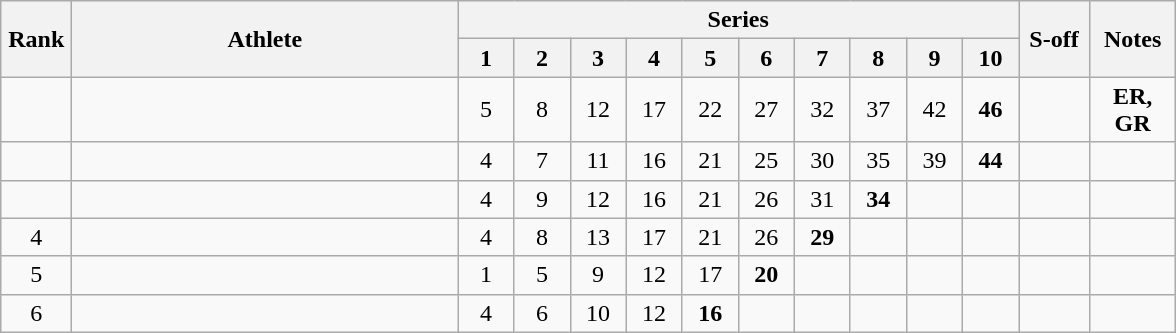<table class="wikitable" style="text-align:center">
<tr>
<th rowspan=2 width=40>Rank</th>
<th rowspan=2 width=250>Athlete</th>
<th colspan=10>Series</th>
<th rowspan=2 width=40>S-off</th>
<th rowspan=2 width=50>Notes</th>
</tr>
<tr>
<th width=30>1</th>
<th width=30>2</th>
<th width=30>3</th>
<th width=30>4</th>
<th width=30>5</th>
<th width=30>6</th>
<th width=30>7</th>
<th width=30>8</th>
<th width=30>9</th>
<th width=30>10</th>
</tr>
<tr>
<td></td>
<td align=left></td>
<td>5</td>
<td>8</td>
<td>12</td>
<td>17</td>
<td>22</td>
<td>27</td>
<td>32</td>
<td>37</td>
<td>42</td>
<td><strong>46</strong></td>
<td></td>
<td><strong>ER, GR</strong></td>
</tr>
<tr>
<td></td>
<td align=left></td>
<td>4</td>
<td>7</td>
<td>11</td>
<td>16</td>
<td>21</td>
<td>25</td>
<td>30</td>
<td>35</td>
<td>39</td>
<td><strong>44</strong></td>
<td></td>
<td></td>
</tr>
<tr>
<td></td>
<td align=left></td>
<td>4</td>
<td>9</td>
<td>12</td>
<td>16</td>
<td>21</td>
<td>26</td>
<td>31</td>
<td><strong>34</strong></td>
<td></td>
<td></td>
<td></td>
<td></td>
</tr>
<tr>
<td>4</td>
<td align=left></td>
<td>4</td>
<td>8</td>
<td>13</td>
<td>17</td>
<td>21</td>
<td>26</td>
<td><strong>29</strong></td>
<td></td>
<td></td>
<td></td>
<td></td>
<td></td>
</tr>
<tr>
<td>5</td>
<td align=left></td>
<td>1</td>
<td>5</td>
<td>9</td>
<td>12</td>
<td>17</td>
<td><strong>20</strong></td>
<td></td>
<td></td>
<td></td>
<td></td>
<td></td>
<td></td>
</tr>
<tr>
<td>6</td>
<td align=left></td>
<td>4</td>
<td>6</td>
<td>10</td>
<td>12</td>
<td><strong>16</strong></td>
<td></td>
<td></td>
<td></td>
<td></td>
<td></td>
<td></td>
<td></td>
</tr>
</table>
